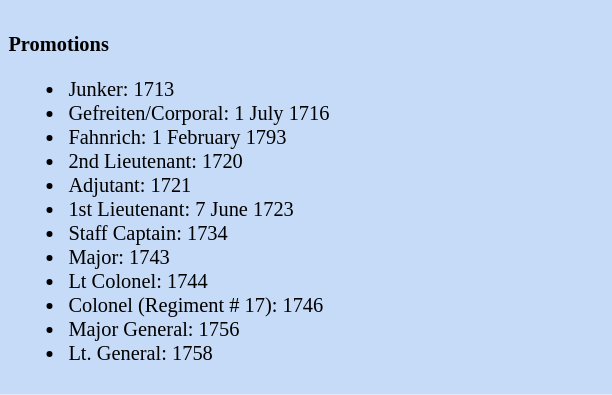<table class="toccolours" style="float: left; margin-left: 1em; margin-right: 2em; font-size: 85%; background:#c6dbf7; color:black; width:30em; max-width: 40%;" cellspacing="5">
<tr>
<td style="text-align: left;"><br><strong>Promotions</strong><ul><li>Junker: 1713</li><li>Gefreiten/Corporal: 1 July 1716</li><li>Fahnrich: 1 February 1793</li><li>2nd Lieutenant: 1720</li><li>Adjutant: 1721</li><li>1st Lieutenant: 7 June 1723</li><li>Staff Captain: 1734</li><li>Major: 1743</li><li>Lt Colonel: 1744</li><li>Colonel (Regiment # 17): 1746</li><li>Major General: 1756</li><li>Lt. General: 1758</li></ul></td>
</tr>
</table>
